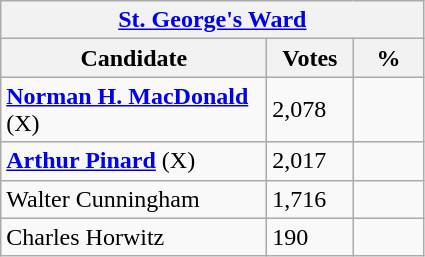<table class="wikitable">
<tr>
<th colspan="3"><a href='#'>St. George's Ward</a></th>
</tr>
<tr>
<th style="width: 170px">Candidate</th>
<th style="width: 50px">Votes</th>
<th style="width: 40px">%</th>
</tr>
<tr>
<td><strong><a href='#'>Norman H. MacDonald</a></strong> (X)</td>
<td>2,078</td>
<td></td>
</tr>
<tr>
<td><strong><a href='#'>Arthur Pinard</a></strong> (X)</td>
<td>2,017</td>
<td></td>
</tr>
<tr>
<td>Walter Cunningham</td>
<td>1,716</td>
<td></td>
</tr>
<tr>
<td>Charles Horwitz</td>
<td>190</td>
<td></td>
</tr>
</table>
